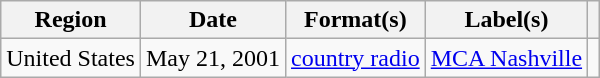<table class="wikitable">
<tr>
<th>Region</th>
<th>Date</th>
<th>Format(s)</th>
<th>Label(s)</th>
<th></th>
</tr>
<tr>
<td>United States</td>
<td>May 21, 2001</td>
<td><a href='#'>country radio</a></td>
<td><a href='#'>MCA Nashville</a></td>
<td></td>
</tr>
</table>
